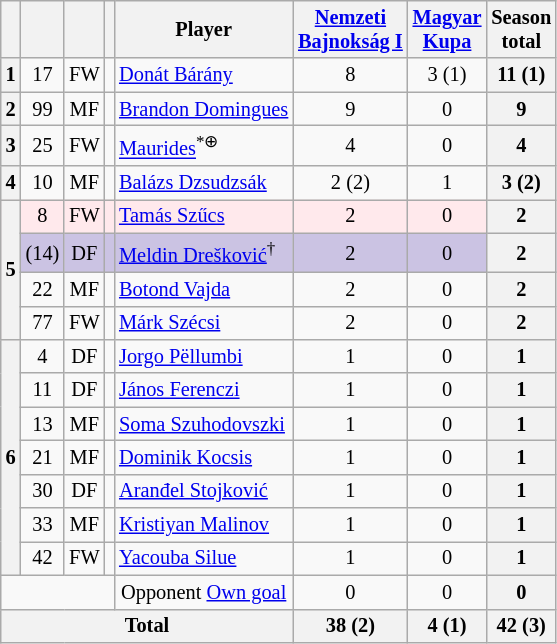<table class="wikitable sortable sticky-header" style="text-align:center; font-size:85%;">
<tr>
<th></th>
<th></th>
<th></th>
<th></th>
<th>Player</th>
<th><a href='#'>Nemzeti<br>Bajnokság I</a></th>
<th><a href='#'>Magyar<br>Kupa</a></th>
<th>Season<br>total</th>
</tr>
<tr>
<th rowspan="1">1</th>
<td>17</td>
<td>FW</td>
<td></td>
<td style="text-align:left;" data-sort-value="Barany"><a href='#'>Donát Bárány</a></td>
<td>8</td>
<td>3 (1)</td>
<th>11 (1)</th>
</tr>
<tr>
<th rowspan="1">2</th>
<td>99</td>
<td>MF</td>
<td></td>
<td style="text-align:left;" data-sort-value="Domingues"><a href='#'>Brandon Domingues</a></td>
<td>9</td>
<td>0</td>
<th>9</th>
</tr>
<tr>
<th rowspan="1">3</th>
<td>25</td>
<td>FW</td>
<td></td>
<td style="text-align:left;" data-sort-value="Maurides"><a href='#'>Maurides</a><sup>*⊕</sup></td>
<td>4</td>
<td>0</td>
<th>4</th>
</tr>
<tr>
<th rowspan="1">4</th>
<td>10</td>
<td>MF</td>
<td></td>
<td style="text-align:left;" data-sort-value="Dzsudzsak"><a href='#'>Balázs Dzsudzsák</a></td>
<td>2 (2)</td>
<td>1</td>
<th>3 (2)</th>
</tr>
<tr bgcolor=#ffe9ec>
<th rowspan="4">5</th>
<td>8</td>
<td>FW</td>
<td></td>
<td style="text-align:left;" data-sort-value="Szucs"><a href='#'>Tamás Szűcs</a></td>
<td>2</td>
<td>0</td>
<th>2</th>
</tr>
<tr bgcolor=#CBC3E3>
<td>(14)</td>
<td>DF</td>
<td></td>
<td style="text-align:left;" data-sort-value="Dreskovic"><a href='#'>Meldin Drešković</a><sup>†</sup></td>
<td>2</td>
<td>0</td>
<th>2</th>
</tr>
<tr>
<td>22</td>
<td>MF</td>
<td></td>
<td style="text-align:left;" data-sort-value="Vajda"><a href='#'>Botond Vajda</a></td>
<td>2</td>
<td>0</td>
<th>2</th>
</tr>
<tr>
<td>77</td>
<td>FW</td>
<td></td>
<td style="text-align:left;" data-sort-value="Szecsi"><a href='#'>Márk Szécsi</a></td>
<td>2</td>
<td>0</td>
<th>2</th>
</tr>
<tr>
<th rowspan="7">6</th>
<td>4</td>
<td>DF</td>
<td></td>
<td style="text-align:left;" data-sort-value="Pellumbi"><a href='#'>Jorgo Pëllumbi</a></td>
<td>1</td>
<td>0</td>
<th>1</th>
</tr>
<tr>
<td>11</td>
<td>DF</td>
<td></td>
<td style="text-align:left;" data-sort-value="Ferenczi"><a href='#'>János Ferenczi</a></td>
<td>1</td>
<td>0</td>
<th>1</th>
</tr>
<tr>
<td>13</td>
<td>MF</td>
<td></td>
<td style="text-align:left;" data-sort-value="Szuhodovszki"><a href='#'>Soma Szuhodovszki</a></td>
<td>1</td>
<td>0</td>
<th>1</th>
</tr>
<tr>
<td>21</td>
<td>MF</td>
<td></td>
<td style="text-align:left;" data-sort-value="KocsisD"><a href='#'>Dominik Kocsis</a></td>
<td>1</td>
<td>0</td>
<th>1</th>
</tr>
<tr>
<td>30</td>
<td>DF</td>
<td></td>
<td style="text-align:left;" data-sort-value="Stojkovic"><a href='#'>Aranđel Stojković</a></td>
<td>1</td>
<td>0</td>
<th>1</th>
</tr>
<tr>
<td>33</td>
<td>MF</td>
<td></td>
<td style="text-align:left;" data-sort-value="Malinov"><a href='#'>Kristiyan Malinov</a></td>
<td>1</td>
<td>0</td>
<th>1</th>
</tr>
<tr>
<td>42</td>
<td>FW</td>
<td></td>
<td style="text-align:left;" data-sort-value="Silue"><a href='#'>Yacouba Silue</a></td>
<td>1</td>
<td>0</td>
<th>1</th>
</tr>
<tr>
<td colspan="4"></td>
<td>Opponent <a href='#'>Own goal</a></td>
<td>0</td>
<td>0</td>
<th>0</th>
</tr>
<tr>
<th colspan="5">Total</th>
<th>38 (2)</th>
<th>4 (1)</th>
<th>42 (3)</th>
</tr>
</table>
